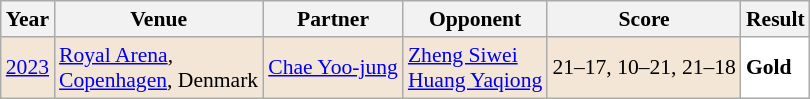<table class="sortable wikitable" style="font-size: 90%">
<tr>
<th>Year</th>
<th>Venue</th>
<th>Partner</th>
<th>Opponent</th>
<th>Score</th>
<th>Result</th>
</tr>
<tr style="background:#F3E6D7">
<td align="center"><a href='#'>2023</a></td>
<td align="left"><a href='#'>Royal Arena</a>,<br><a href='#'>Copenhagen</a>, Denmark</td>
<td align="left"> <a href='#'>Chae Yoo-jung</a></td>
<td align="left"> <a href='#'>Zheng Siwei</a><br> <a href='#'>Huang Yaqiong</a></td>
<td align="left">21–17, 10–21, 21–18</td>
<td style="text-align:left; background:white"> <strong>Gold</strong></td>
</tr>
</table>
